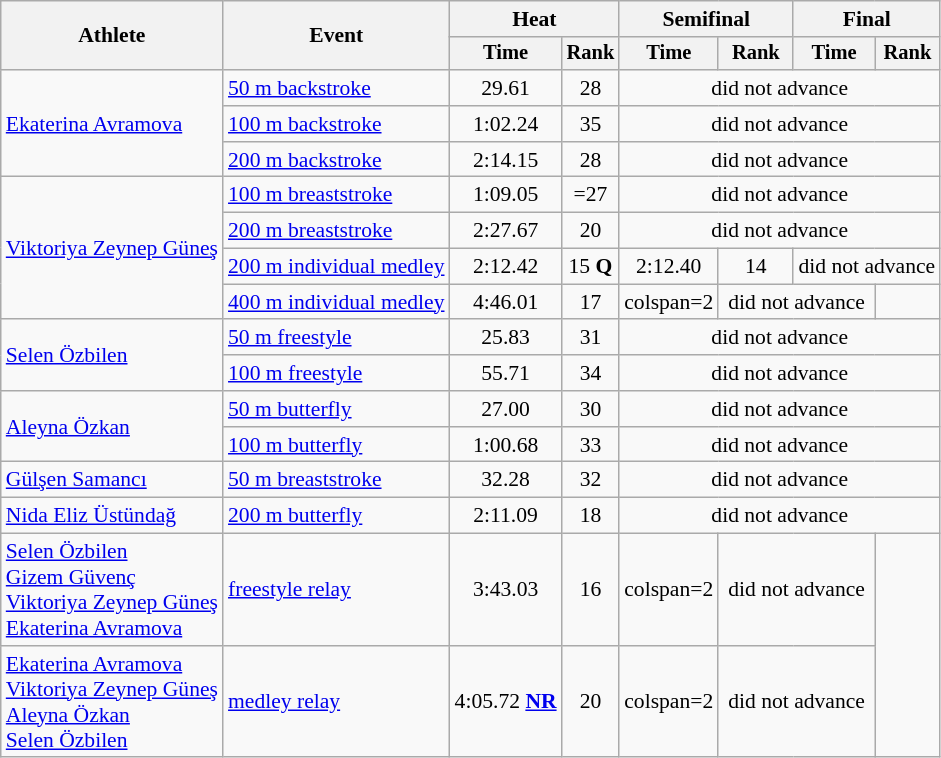<table class="wikitable" style="text-align:center; font-size:90%">
<tr>
<th rowspan="2">Athlete</th>
<th rowspan="2">Event</th>
<th colspan="2">Heat</th>
<th colspan="2">Semifinal</th>
<th colspan="2">Final</th>
</tr>
<tr style="font-size:95%">
<th>Time</th>
<th>Rank</th>
<th>Time</th>
<th>Rank</th>
<th>Time</th>
<th>Rank</th>
</tr>
<tr>
<td align=left rowspan=3><a href='#'>Ekaterina Avramova</a></td>
<td align=left><a href='#'>50 m backstroke</a></td>
<td>29.61</td>
<td>28</td>
<td colspan=4>did not advance</td>
</tr>
<tr>
<td align=left><a href='#'>100 m backstroke</a></td>
<td>1:02.24</td>
<td>35</td>
<td colspan=4>did not advance</td>
</tr>
<tr>
<td align=left><a href='#'>200 m backstroke</a></td>
<td>2:14.15</td>
<td>28</td>
<td colspan=4>did not advance</td>
</tr>
<tr>
<td align=left rowspan=4><a href='#'>Viktoriya Zeynep Güneş</a></td>
<td align=left><a href='#'>100 m breaststroke</a></td>
<td>1:09.05</td>
<td>=27</td>
<td colspan=4>did not advance</td>
</tr>
<tr>
<td align=left><a href='#'>200 m breaststroke</a></td>
<td>2:27.67</td>
<td>20</td>
<td colspan=4>did not advance</td>
</tr>
<tr>
<td align=left><a href='#'>200 m individual medley</a></td>
<td>2:12.42</td>
<td>15 <strong>Q</strong></td>
<td>2:12.40</td>
<td>14</td>
<td colspan=2>did not advance</td>
</tr>
<tr>
<td align=left><a href='#'>400 m individual medley</a></td>
<td>4:46.01</td>
<td>17</td>
<td>colspan=2 </td>
<td colspan=2>did not advance</td>
</tr>
<tr>
<td align=left rowspan=2><a href='#'>Selen Özbilen</a></td>
<td align=left><a href='#'>50 m freestyle</a></td>
<td>25.83</td>
<td>31</td>
<td colspan=4>did not advance</td>
</tr>
<tr>
<td align=left><a href='#'>100 m freestyle</a></td>
<td>55.71</td>
<td>34</td>
<td colspan=4>did not advance</td>
</tr>
<tr>
<td align=left rowspan=2><a href='#'>Aleyna Özkan</a></td>
<td align=left><a href='#'>50 m butterfly</a></td>
<td>27.00</td>
<td>30</td>
<td colspan=4>did not advance</td>
</tr>
<tr>
<td align=left><a href='#'>100 m butterfly</a></td>
<td>1:00.68</td>
<td>33</td>
<td colspan=4>did not advance</td>
</tr>
<tr>
<td align=left><a href='#'>Gülşen Samancı</a></td>
<td align=left><a href='#'>50 m breaststroke</a></td>
<td>32.28</td>
<td>32</td>
<td colspan=4>did not advance</td>
</tr>
<tr>
<td align=left><a href='#'>Nida Eliz Üstündağ</a></td>
<td align=left><a href='#'>200 m butterfly</a></td>
<td>2:11.09</td>
<td>18</td>
<td colspan=4>did not advance</td>
</tr>
<tr>
<td align=left><a href='#'>Selen Özbilen</a><br><a href='#'>Gizem Güvenç</a><br><a href='#'>Viktoriya Zeynep Güneş</a><br><a href='#'>Ekaterina Avramova</a></td>
<td align=left><a href='#'> freestyle relay</a></td>
<td>3:43.03</td>
<td>16</td>
<td>colspan=2 </td>
<td colspan=2>did not advance</td>
</tr>
<tr>
<td align=left><a href='#'>Ekaterina Avramova</a><br><a href='#'>Viktoriya Zeynep Güneş</a><br><a href='#'>Aleyna Özkan</a><br><a href='#'>Selen Özbilen</a></td>
<td align=left><a href='#'> medley relay</a></td>
<td>4:05.72 <strong><a href='#'>NR</a></strong></td>
<td>20</td>
<td>colspan=2 </td>
<td colspan=2>did not advance</td>
</tr>
</table>
